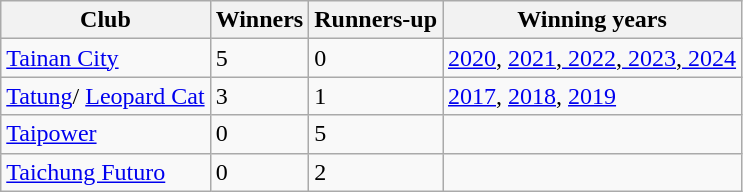<table class = "wikitable">
<tr>
<th><strong>Club</strong></th>
<th><strong>Winners</strong></th>
<th>Runners-up</th>
<th>Winning years</th>
</tr>
<tr>
<td><a href='#'> Tainan City</a></td>
<td>5</td>
<td>0</td>
<td><a href='#'> 2020</a>, <a href='#'> 2021</a>,<a href='#'> 2022</a>,<a href='#'> 2023</a>,<a href='#'> 2024</a></td>
</tr>
<tr>
<td><a href='#'> Tatung</a>/ <a href='#'>Leopard Cat</a></td>
<td>3</td>
<td>1</td>
<td><a href='#'> 2017</a>, <a href='#'> 2018</a>, <a href='#'> 2019</a></td>
</tr>
<tr>
<td><a href='#'> Taipower</a></td>
<td>0</td>
<td>5</td>
<td></td>
</tr>
<tr>
<td><a href='#'> Taichung Futuro</a></td>
<td>0</td>
<td>2</td>
<td></td>
</tr>
</table>
